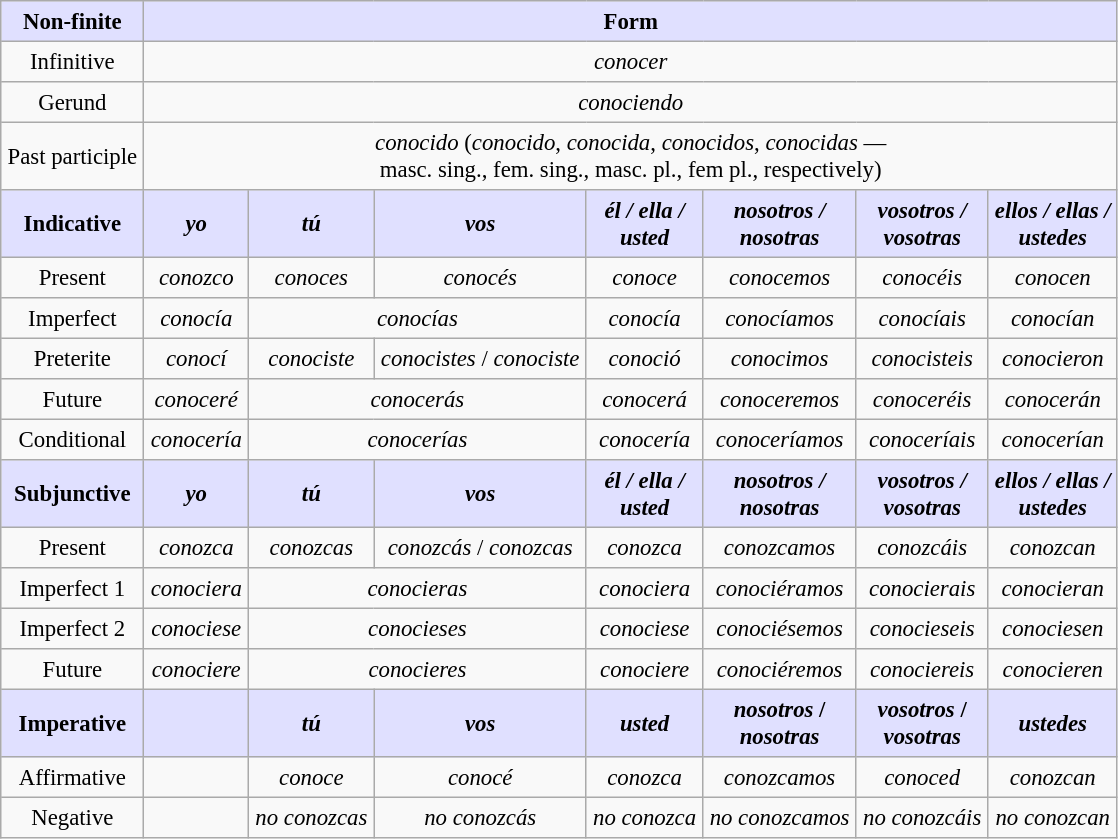<table border="2" cellpadding="4" cellspacing="0" style="margin: 1em 1em 1em 0; background: #f9f9f9; border: 1px #aaa solid; border-collapse: collapse; font-size: 95%;">
<tr>
<th bgcolor="#E0E0FF">Non-finite</th>
<th colspan="7" bgcolor="#E0E0FF">Form</th>
</tr>
<tr align = "center">
<td>Infinitive</td>
<td colspan="7"><em>conocer</em></td>
</tr>
<tr align = "center">
<td>Gerund</td>
<td colspan="7"><em>conociendo</em></td>
</tr>
<tr align = "center">
<td>Past participle</td>
<td colspan="7"><em>conocido</em> (<em>conocido</em>, <em>conocida</em>, <em>conocidos</em>, <em>conocidas</em> — <br>masc. sing., fem. sing., masc. pl., fem pl., respectively)</td>
</tr>
<tr align = "center">
<th bgcolor="#E0E0FF">Indicative</th>
<th bgcolor="#E0E0FF"><em>yo</em></th>
<th bgcolor="#E0E0FF"><em>tú</em></th>
<th bgcolor="#E0E0FF"><em>vos</em></th>
<th bgcolor="#E0E0FF"><em>él / ella /<br> usted</em></th>
<th bgcolor="#E0E0FF"><em>nosotros /<br>nosotras</em></th>
<th bgcolor="#E0E0FF"><em>vosotros /<br>vosotras</em></th>
<th bgcolor="#E0E0FF"><em>ellos / ellas /<br>ustedes</em></th>
</tr>
<tr align = "center">
<td>Present</td>
<td><em>conozco</em></td>
<td><em>conoces</em></td>
<td><em>conocés</em></td>
<td><em>conoce</em></td>
<td><em>conocemos</em></td>
<td><em>conocéis</em></td>
<td><em>conocen</em></td>
</tr>
<tr align = "center">
<td>Imperfect</td>
<td><em>conocía</em></td>
<td colspan="2"><em>conocías</em></td>
<td><em>conocía</em></td>
<td><em>conocíamos</em></td>
<td><em>conocíais</em></td>
<td><em>conocían</em></td>
</tr>
<tr align = "center">
<td>Preterite</td>
<td><em>conocí</em></td>
<td><em>conociste</em></td>
<td><em>conocistes</em> / <em>conociste</em></td>
<td><em>conoció</em></td>
<td><em>conocimos</em></td>
<td><em>conocisteis</em></td>
<td><em>conocieron</em></td>
</tr>
<tr align = "center">
<td>Future</td>
<td><em>conoceré</em></td>
<td colspan="2"><em>conocerás</em></td>
<td><em>conocerá</em></td>
<td><em>conoceremos</em></td>
<td><em>conoceréis</em></td>
<td><em>conocerán</em></td>
</tr>
<tr align = "center">
<td>Conditional</td>
<td><em>conocería</em></td>
<td colspan="2"><em>conocerías</em></td>
<td><em>conocería</em></td>
<td><em>conoceríamos</em></td>
<td><em>conoceríais</em></td>
<td><em>conocerían</em></td>
</tr>
<tr align = "center">
<th bgcolor="#E0E0FF">Subjunctive</th>
<th bgcolor="#E0E0FF"><em>yo</em></th>
<th bgcolor="#E0E0FF"><em>tú</em></th>
<th bgcolor="#E0E0FF"><em>vos</em></th>
<th bgcolor="#E0E0FF"><em>él / ella /<br> usted</em></th>
<th bgcolor="#E0E0FF"><em>nosotros /<br>nosotras</em></th>
<th bgcolor="#E0E0FF"><em>vosotros /<br>vosotras</em></th>
<th bgcolor="#E0E0FF"><em>ellos / ellas /<br>ustedes</em></th>
</tr>
<tr align = "center">
<td>Present</td>
<td><em>conozca</em></td>
<td><em>conozcas</em></td>
<td><em>conozcás</em> / <em>conozcas</em> </td>
<td><em>conozca</em></td>
<td><em>conozcamos</em></td>
<td><em>conozcáis</em></td>
<td><em>conozcan</em></td>
</tr>
<tr align = "center">
<td>Imperfect 1</td>
<td><em>conociera</em></td>
<td colspan="2"><em>conocieras</em></td>
<td><em>conociera</em></td>
<td><em>conociéramos</em></td>
<td><em>conocierais</em></td>
<td><em>conocieran</em></td>
</tr>
<tr align = "center">
<td>Imperfect 2</td>
<td><em>conociese</em></td>
<td colspan="2"><em>conocieses</em></td>
<td><em>conociese</em></td>
<td><em>conociésemos</em></td>
<td><em>conocieseis</em></td>
<td><em>conociesen</em></td>
</tr>
<tr align = "center">
<td>Future</td>
<td><em>conociere</em></td>
<td colspan="2"><em>conocieres</em></td>
<td><em>conociere</em></td>
<td><em>conociéremos</em></td>
<td><em>conociereis</em></td>
<td><em>conocieren</em></td>
</tr>
<tr align = "center">
<th bgcolor="#E0E0FF">Imperative</th>
<th bgcolor="#E0E0FF"> </th>
<th bgcolor="#E0E0FF"><em>tú</em></th>
<th bgcolor="#E0E0FF"><em>vos</em></th>
<th bgcolor="#E0E0FF"><em>usted</em></th>
<th bgcolor="#E0E0FF"><em>nosotros</em> /<br> <em>nosotras</em></th>
<th bgcolor="#E0E0FF"><em>vosotros</em> /<br><em>vosotras</em></th>
<th bgcolor="#E0E0FF"><em>ustedes</em></th>
</tr>
<tr align = "center">
<td>Affirmative</td>
<td> </td>
<td><em>conoce</em></td>
<td><em>conocé</em></td>
<td><em>conozca</em></td>
<td><em>conozcamos</em></td>
<td><em>conoced</em></td>
<td><em>conozcan</em></td>
</tr>
<tr align = "center">
<td>Negative</td>
<td> </td>
<td><em>no conozcas</em></td>
<td><em>no conozcás</em></td>
<td><em>no conozca</em></td>
<td><em>no conozcamos</em></td>
<td><em>no conozcáis</em></td>
<td><em>no conozcan</em></td>
</tr>
</table>
